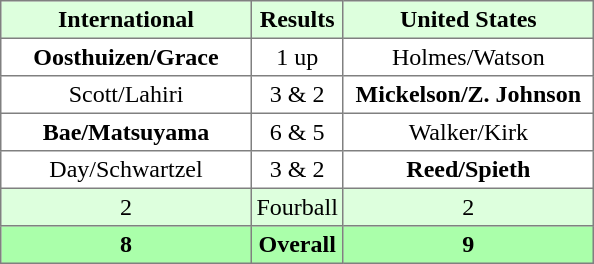<table border="1" cellpadding="3" style="border-collapse:collapse; text-align:center;">
<tr style="background:#ddffdd;">
<th width=160>International</th>
<th>Results</th>
<th width=160>United States</th>
</tr>
<tr>
<td><strong>Oosthuizen/Grace</strong></td>
<td>1 up</td>
<td>Holmes/Watson</td>
</tr>
<tr>
<td>Scott/Lahiri</td>
<td>3 & 2</td>
<td><strong>Mickelson/Z. Johnson</strong></td>
</tr>
<tr>
<td><strong>Bae/Matsuyama</strong></td>
<td>6 & 5</td>
<td>Walker/Kirk</td>
</tr>
<tr>
<td>Day/Schwartzel</td>
<td>3 & 2</td>
<td><strong>Reed/Spieth</strong></td>
</tr>
<tr style="background:#ddffdd;">
<td>2</td>
<td>Fourball</td>
<td>2</td>
</tr>
<tr style="background:#aaffaa;">
<th>8</th>
<th>Overall</th>
<th>9</th>
</tr>
</table>
